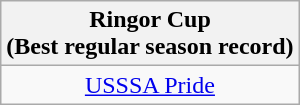<table class="wikitable" style="text-align:center">
<tr>
<th>Ringor Cup <br>(Best regular season record)</th>
</tr>
<tr>
<td><a href='#'>USSSA Pride</a></td>
</tr>
</table>
